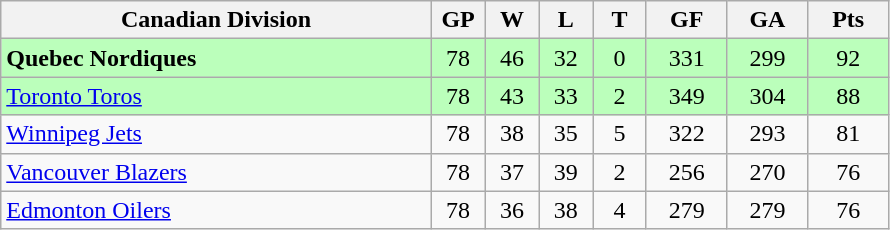<table class="wikitable">
<tr>
<th width="40%">Canadian Division</th>
<th width="5%">GP</th>
<th width="5%">W</th>
<th width="5%">L</th>
<th width="5%">T</th>
<th width="7.5%">GF</th>
<th width="7.5%">GA</th>
<th width="7.5%">Pts</th>
</tr>
<tr align=center bgcolor=#bbffbb>
<td align=left><strong>Quebec Nordiques</strong></td>
<td>78</td>
<td>46</td>
<td>32</td>
<td>0</td>
<td>331</td>
<td>299</td>
<td>92</td>
</tr>
<tr align=center bgcolor=#bbffbb>
<td align=left><a href='#'>Toronto Toros</a></td>
<td>78</td>
<td>43</td>
<td>33</td>
<td>2</td>
<td>349</td>
<td>304</td>
<td>88</td>
</tr>
<tr align=center>
<td align=left><a href='#'>Winnipeg Jets</a></td>
<td>78</td>
<td>38</td>
<td>35</td>
<td>5</td>
<td>322</td>
<td>293</td>
<td>81</td>
</tr>
<tr align=center>
<td align=left><a href='#'>Vancouver Blazers</a></td>
<td>78</td>
<td>37</td>
<td>39</td>
<td>2</td>
<td>256</td>
<td>270</td>
<td>76</td>
</tr>
<tr align=center>
<td align=left><a href='#'>Edmonton Oilers</a></td>
<td>78</td>
<td>36</td>
<td>38</td>
<td>4</td>
<td>279</td>
<td>279</td>
<td>76</td>
</tr>
</table>
